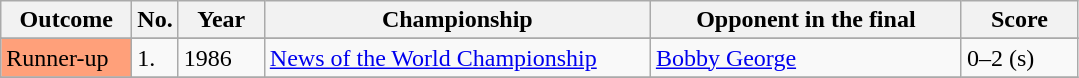<table class="wikitable">
<tr>
<th width="80">Outcome</th>
<th width="20">No.</th>
<th width="50">Year</th>
<th style="width:250px;">Championship</th>
<th style="width:200px;">Opponent in the final</th>
<th width="70">Score</th>
</tr>
<tr>
</tr>
<tr>
<td style="background:#ffa07a;">Runner-up</td>
<td>1.</td>
<td>1986</td>
<td><a href='#'>News of the World Championship</a></td>
<td> <a href='#'>Bobby George</a></td>
<td>0–2 (s)</td>
</tr>
<tr>
</tr>
</table>
